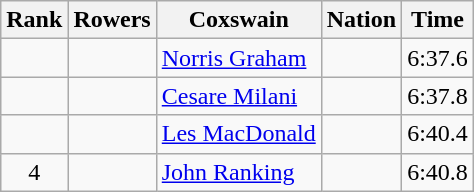<table class="wikitable sortable" style="text-align:center">
<tr>
<th>Rank</th>
<th>Rowers</th>
<th>Coxswain</th>
<th>Nation</th>
<th>Time</th>
</tr>
<tr>
<td></td>
<td align=left></td>
<td align=left><a href='#'>Norris Graham</a></td>
<td align=left></td>
<td>6:37.6</td>
</tr>
<tr>
<td></td>
<td align=left></td>
<td align=left><a href='#'>Cesare Milani</a></td>
<td align=left></td>
<td>6:37.8</td>
</tr>
<tr>
<td></td>
<td align=left></td>
<td align=left><a href='#'>Les MacDonald</a></td>
<td align=left></td>
<td>6:40.4</td>
</tr>
<tr>
<td>4</td>
<td align=left></td>
<td align=left><a href='#'>John Ranking</a></td>
<td align=left></td>
<td>6:40.8</td>
</tr>
</table>
